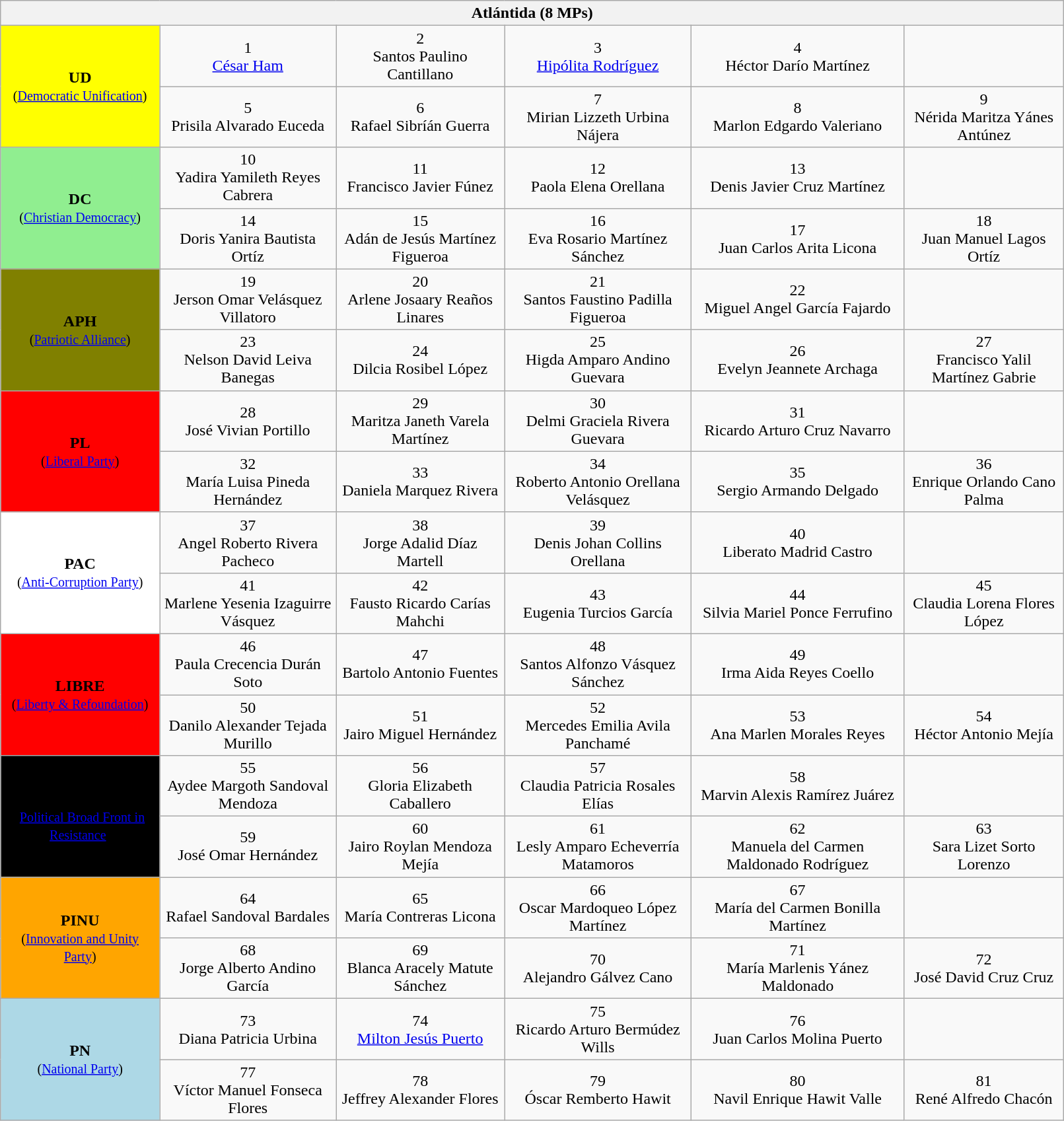<table class="wikitable" align="center" style="width: 85%">
<tr>
<th colspan=24>Atlántida (8 MPs)</th>
</tr>
<tr align="center">
<td bgcolor="yellow" rowspan=2><span><span><strong>UD</strong></span></span><br><small>(<a href='#'>Democratic Unification</a>)</small></td>
<td>1<br><a href='#'>César Ham</a></td>
<td>2<br>Santos Paulino Cantillano</td>
<td>3<br><a href='#'>Hipólita Rodríguez</a></td>
<td>4<br>Héctor Darío Martínez</td>
</tr>
<tr align="center">
<td>5<br>Prisila Alvarado Euceda</td>
<td>6<br>Rafael Sibríán Guerra</td>
<td>7<br>Mirian Lizzeth Urbina Nájera</td>
<td>8<br>Marlon Edgardo Valeriano</td>
<td>9<br>Nérida Maritza Yánes Antúnez</td>
</tr>
<tr align="center">
<td bgcolor="lightgreen" rowspan=2><span><span><strong>DC</strong></span></span><br><small>(<a href='#'>Christian Democracy</a>)</small></td>
<td>10<br>Yadira Yamileth Reyes Cabrera</td>
<td>11<br>Francisco Javier Fúnez</td>
<td>12<br>Paola Elena Orellana</td>
<td>13<br>Denis Javier Cruz Martínez</td>
</tr>
<tr align="center">
<td>14<br>Doris Yanira Bautista Ortíz</td>
<td>15<br>Adán de Jesús Martínez Figueroa</td>
<td>16<br>Eva Rosario Martínez Sánchez</td>
<td>17<br>Juan Carlos Arita Licona</td>
<td>18<br>Juan Manuel Lagos Ortíz</td>
</tr>
<tr align="center">
<td bgcolor="olive" rowspan=2><span><span><strong>APH</strong></span></span><br><small>(<a href='#'>Patriotic Alliance</a>)</small></td>
<td>19<br>Jerson Omar Velásquez Villatoro</td>
<td>20<br>Arlene Josaary Reaños Linares</td>
<td>21<br>Santos Faustino Padilla Figueroa</td>
<td>22<br>Miguel Angel García Fajardo</td>
</tr>
<tr align="center">
<td>23<br>Nelson David Leiva Banegas</td>
<td>24<br>Dilcia Rosibel López</td>
<td>25<br>Higda Amparo Andino Guevara</td>
<td>26<br>Evelyn Jeannete Archaga</td>
<td>27<br>Francisco Yalil Martínez Gabrie</td>
</tr>
<tr align="center">
<td bgcolor="red" rowspan=2><span><span><strong>PL</strong></span></span><br><small>(<a href='#'>Liberal Party</a>)</small></td>
<td>28<br>José Vivian Portillo</td>
<td>29<br>Maritza Janeth Varela Martínez</td>
<td>30<br>Delmi Graciela Rivera Guevara</td>
<td>31<br>Ricardo Arturo Cruz Navarro</td>
</tr>
<tr align="center">
<td>32<br>María Luisa Pineda Hernández</td>
<td>33<br>Daniela Marquez Rivera</td>
<td>34<br>Roberto Antonio Orellana Velásquez</td>
<td>35<br>Sergio Armando Delgado</td>
<td>36<br>Enrique Orlando Cano Palma</td>
</tr>
<tr align="center">
<td bgcolor="white" rowspan=2><span><span><strong>PAC</strong></span></span><br><small>(<a href='#'>Anti-Corruption Party</a>)</small></td>
<td>37<br>Angel Roberto Rivera Pacheco</td>
<td>38<br>Jorge Adalid Díaz Martell</td>
<td>39<br>Denis Johan Collins Orellana</td>
<td>40<br>Liberato Madrid Castro</td>
</tr>
<tr align="center">
<td>41<br>Marlene Yesenia Izaguirre Vásquez</td>
<td>42<br>Fausto Ricardo Carías Mahchi</td>
<td>43<br>Eugenia Turcios García</td>
<td>44<br>Silvia Mariel Ponce Ferrufino</td>
<td>45<br>Claudia Lorena Flores López</td>
</tr>
<tr align="center">
<td bgcolor="red" rowspan=2><span><span><strong>LIBRE</strong></span></span><br><small>(<a href='#'>Liberty & Refoundation</a>)</small></td>
<td>46<br>Paula Crecencia Durán Soto</td>
<td>47<br>Bartolo Antonio Fuentes</td>
<td>48<br>Santos Alfonzo Vásquez Sánchez</td>
<td>49<br>Irma Aida Reyes Coello</td>
</tr>
<tr align="center">
<td>50<br>Danilo Alexander Tejada Murillo</td>
<td>51<br>Jairo Miguel Hernández</td>
<td>52<br>Mercedes Emilia Avila Panchamé</td>
<td>53<br>Ana Marlen Morales Reyes</td>
<td>54<br>Héctor Antonio Mejía</td>
</tr>
<tr align="center">
<td bgcolor="black" rowspan=2><span><span><strong>FAPER</strong></span></span><br><small>(<a href='#'>Political Broad Front in Resistance</a>)</small></td>
<td>55<br>Aydee Margoth Sandoval Mendoza</td>
<td>56<br>Gloria Elizabeth Caballero</td>
<td>57<br>Claudia Patricia Rosales Elías</td>
<td>58<br>Marvin Alexis Ramírez Juárez</td>
</tr>
<tr align="center">
<td>59<br>José Omar Hernández</td>
<td>60<br>Jairo Roylan Mendoza Mejía</td>
<td>61<br>Lesly Amparo Echeverría Matamoros</td>
<td>62<br>Manuela del Carmen Maldonado Rodríguez</td>
<td>63<br>Sara Lizet Sorto Lorenzo</td>
</tr>
<tr align="center">
<td bgcolor="orange" rowspan=2><span><span><strong>PINU</strong></span></span><br><small>(<a href='#'>Innovation and Unity Party</a>)</small></td>
<td>64<br>Rafael Sandoval Bardales</td>
<td>65<br>María Contreras Licona</td>
<td>66<br>Oscar Mardoqueo López Martínez</td>
<td>67<br>María del Carmen Bonilla Martínez</td>
</tr>
<tr align="center">
<td>68<br>Jorge Alberto Andino García</td>
<td>69<br>Blanca Aracely Matute Sánchez</td>
<td>70<br>Alejandro Gálvez Cano</td>
<td>71<br>María Marlenis Yánez Maldonado</td>
<td>72<br>José David Cruz Cruz</td>
</tr>
<tr align="center">
<td bgcolor="lightblue" rowspan=2><span><span><strong>PN</strong></span></span><br><small>(<a href='#'>National Party</a>)</small></td>
<td>73<br>Diana Patricia Urbina</td>
<td>74<br><a href='#'>Milton Jesús Puerto</a></td>
<td>75<br>Ricardo Arturo Bermúdez Wills</td>
<td>76<br>Juan Carlos Molina Puerto</td>
</tr>
<tr align="center">
<td>77<br>Víctor Manuel Fonseca Flores</td>
<td>78<br>Jeffrey Alexander Flores</td>
<td>79<br>Óscar Remberto Hawit</td>
<td>80<br>Navil Enrique Hawit Valle</td>
<td>81<br>René Alfredo Chacón</td>
</tr>
</table>
